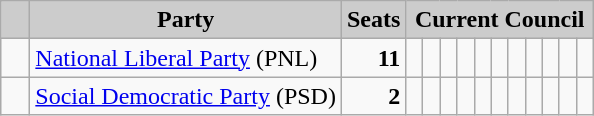<table class="wikitable">
<tr>
<th style="background:#ccc">   </th>
<th style="background:#ccc">Party</th>
<th style="background:#ccc">Seats</th>
<th style="background:#ccc" colspan="11">Current Council</th>
</tr>
<tr>
<td>  </td>
<td><a href='#'>National Liberal Party</a> (PNL)</td>
<td style="text-align: right"><strong>11</strong></td>
<td>  </td>
<td>  </td>
<td>  </td>
<td>  </td>
<td>  </td>
<td>  </td>
<td>  </td>
<td>  </td>
<td>  </td>
<td>  </td>
<td>  </td>
</tr>
<tr>
<td>  </td>
<td><a href='#'>Social Democratic Party</a> (PSD)</td>
<td style="text-align: right"><strong>2</strong></td>
<td>  </td>
<td>  </td>
<td> </td>
<td> </td>
<td> </td>
<td> </td>
<td> </td>
<td> </td>
<td> </td>
<td> </td>
<td> </td>
</tr>
</table>
